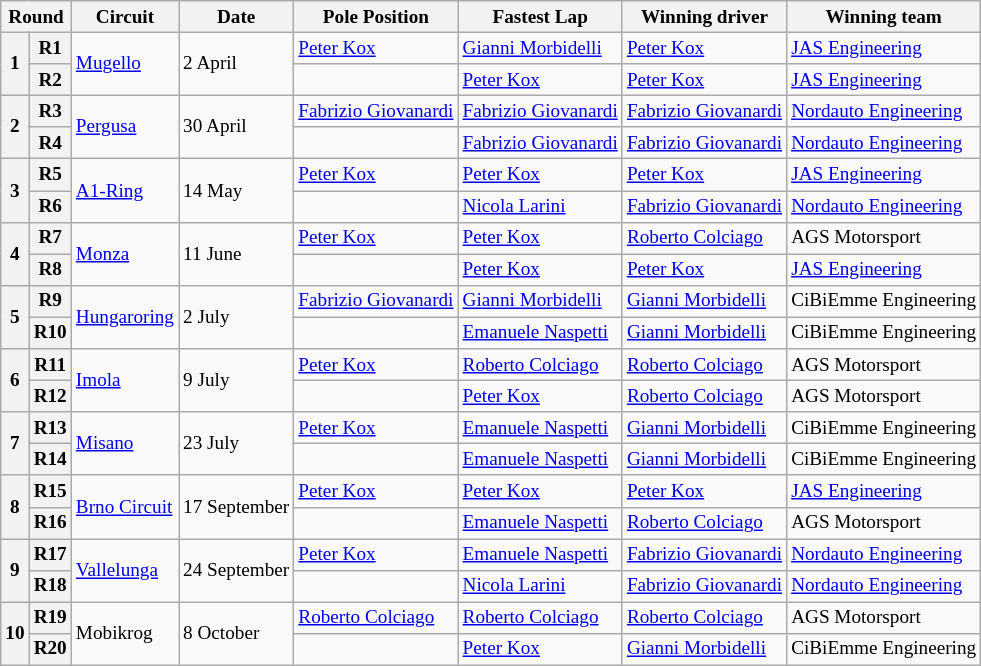<table class="wikitable" style="font-size: 80%">
<tr>
<th colspan=2>Round</th>
<th>Circuit</th>
<th>Date</th>
<th>Pole Position</th>
<th>Fastest Lap</th>
<th>Winning driver</th>
<th>Winning team</th>
</tr>
<tr>
<th rowspan=2>1</th>
<th>R1</th>
<td rowspan=2> <a href='#'>Mugello</a></td>
<td rowspan=2>2 April</td>
<td> <a href='#'>Peter Kox</a></td>
<td> <a href='#'>Gianni Morbidelli</a></td>
<td> <a href='#'>Peter Kox</a></td>
<td><a href='#'>JAS Engineering</a></td>
</tr>
<tr>
<th>R2</th>
<td></td>
<td> <a href='#'>Peter Kox</a></td>
<td> <a href='#'>Peter Kox</a></td>
<td><a href='#'>JAS Engineering</a></td>
</tr>
<tr>
<th rowspan=2>2</th>
<th>R3</th>
<td rowspan=2> <a href='#'> Pergusa</a></td>
<td rowspan=2>30 April</td>
<td> <a href='#'>Fabrizio Giovanardi</a></td>
<td> <a href='#'>Fabrizio Giovanardi</a></td>
<td> <a href='#'>Fabrizio Giovanardi</a></td>
<td><a href='#'>Nordauto Engineering</a></td>
</tr>
<tr>
<th>R4</th>
<td></td>
<td> <a href='#'>Fabrizio Giovanardi</a></td>
<td> <a href='#'>Fabrizio Giovanardi</a></td>
<td><a href='#'>Nordauto Engineering</a></td>
</tr>
<tr>
<th rowspan=2>3</th>
<th>R5</th>
<td rowspan=2> <a href='#'>A1-Ring</a></td>
<td rowspan=2>14 May</td>
<td> <a href='#'>Peter Kox</a></td>
<td> <a href='#'>Peter Kox</a></td>
<td> <a href='#'>Peter Kox</a></td>
<td><a href='#'>JAS Engineering</a></td>
</tr>
<tr>
<th>R6</th>
<td></td>
<td> <a href='#'>Nicola Larini</a></td>
<td> <a href='#'>Fabrizio Giovanardi</a></td>
<td><a href='#'>Nordauto Engineering</a></td>
</tr>
<tr>
<th rowspan=2>4</th>
<th>R7</th>
<td rowspan=2> <a href='#'> Monza</a></td>
<td rowspan=2>11 June</td>
<td> <a href='#'>Peter Kox</a></td>
<td> <a href='#'>Peter Kox</a></td>
<td> <a href='#'>Roberto Colciago</a></td>
<td>AGS Motorsport</td>
</tr>
<tr>
<th>R8</th>
<td></td>
<td> <a href='#'>Peter Kox</a></td>
<td> <a href='#'>Peter Kox</a></td>
<td><a href='#'>JAS Engineering</a></td>
</tr>
<tr>
<th rowspan=2>5</th>
<th>R9</th>
<td rowspan=2> <a href='#'>Hungaroring</a></td>
<td rowspan=2>2 July</td>
<td> <a href='#'>Fabrizio Giovanardi</a></td>
<td> <a href='#'>Gianni Morbidelli</a></td>
<td> <a href='#'>Gianni Morbidelli</a></td>
<td>CiBiEmme Engineering</td>
</tr>
<tr>
<th>R10</th>
<td></td>
<td> <a href='#'>Emanuele Naspetti</a></td>
<td> <a href='#'>Gianni Morbidelli</a></td>
<td>CiBiEmme Engineering</td>
</tr>
<tr>
<th rowspan=2>6</th>
<th>R11</th>
<td rowspan=2> <a href='#'> Imola</a></td>
<td rowspan=2>9 July</td>
<td> <a href='#'>Peter Kox</a></td>
<td> <a href='#'>Roberto Colciago</a></td>
<td> <a href='#'>Roberto Colciago</a></td>
<td>AGS Motorsport</td>
</tr>
<tr>
<th>R12</th>
<td></td>
<td> <a href='#'>Peter Kox</a></td>
<td> <a href='#'>Roberto Colciago</a></td>
<td>AGS Motorsport</td>
</tr>
<tr>
<th rowspan=2>7</th>
<th>R13</th>
<td rowspan=2> <a href='#'>Misano</a></td>
<td rowspan=2>23 July</td>
<td> <a href='#'>Peter Kox</a></td>
<td> <a href='#'>Emanuele Naspetti</a></td>
<td> <a href='#'>Gianni Morbidelli</a></td>
<td>CiBiEmme Engineering</td>
</tr>
<tr>
<th>R14</th>
<td></td>
<td> <a href='#'>Emanuele Naspetti</a></td>
<td> <a href='#'>Gianni Morbidelli</a></td>
<td>CiBiEmme Engineering</td>
</tr>
<tr>
<th rowspan=2>8</th>
<th>R15</th>
<td rowspan=2> <a href='#'>Brno Circuit</a></td>
<td rowspan=2>17 September</td>
<td> <a href='#'>Peter Kox</a></td>
<td> <a href='#'>Peter Kox</a></td>
<td> <a href='#'>Peter Kox</a></td>
<td><a href='#'>JAS Engineering</a></td>
</tr>
<tr>
<th>R16</th>
<td></td>
<td> <a href='#'>Emanuele Naspetti</a></td>
<td> <a href='#'>Roberto Colciago</a></td>
<td>AGS Motorsport</td>
</tr>
<tr>
<th rowspan=2>9</th>
<th>R17</th>
<td rowspan=2> <a href='#'>Vallelunga</a></td>
<td rowspan=2>24 September</td>
<td> <a href='#'>Peter Kox</a></td>
<td> <a href='#'>Emanuele Naspetti</a></td>
<td> <a href='#'>Fabrizio Giovanardi</a></td>
<td><a href='#'>Nordauto Engineering</a></td>
</tr>
<tr>
<th>R18</th>
<td></td>
<td> <a href='#'>Nicola Larini</a></td>
<td> <a href='#'>Fabrizio Giovanardi</a></td>
<td><a href='#'>Nordauto Engineering</a></td>
</tr>
<tr>
<th rowspan=2>10</th>
<th>R19</th>
<td rowspan=2>  Mobikrog</td>
<td rowspan=2>8 October</td>
<td> <a href='#'>Roberto Colciago</a></td>
<td> <a href='#'>Roberto Colciago</a></td>
<td> <a href='#'>Roberto Colciago</a></td>
<td>AGS Motorsport</td>
</tr>
<tr>
<th>R20</th>
<td></td>
<td> <a href='#'>Peter Kox</a></td>
<td> <a href='#'>Gianni Morbidelli</a></td>
<td>CiBiEmme Engineering</td>
</tr>
</table>
